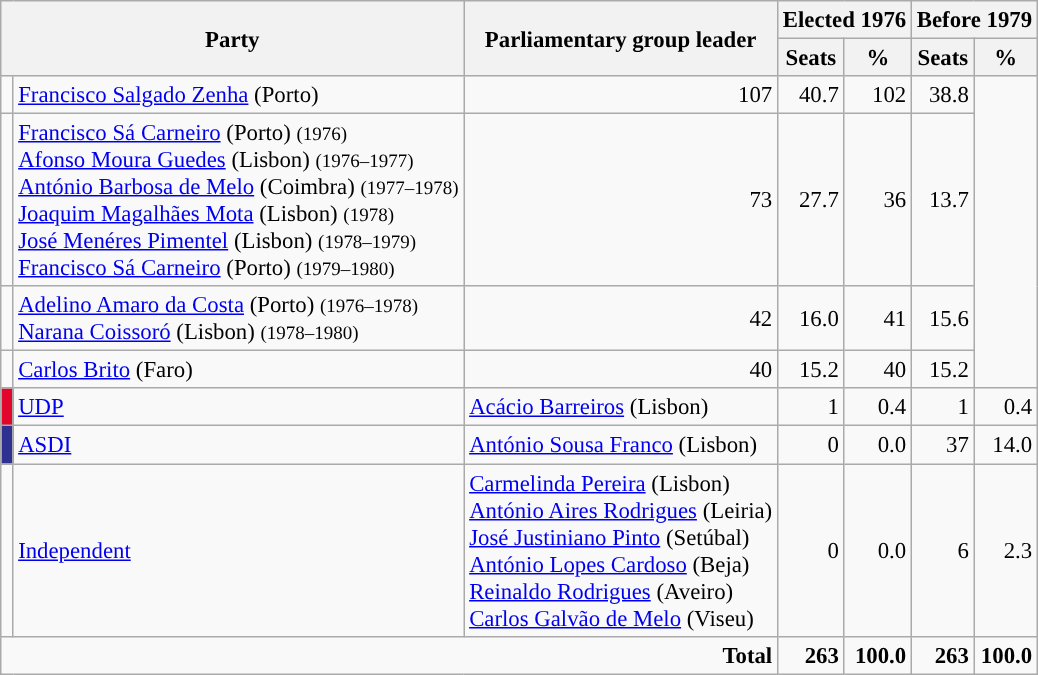<table class="wikitable" style="text-align:right; font-size:95%;">
<tr>
<th colspan="2" rowspan="2">Party</th>
<th rowspan="2">Parliamentary group leader</th>
<th colspan="2">Elected 1976</th>
<th colspan="2">Before 1979</th>
</tr>
<tr>
<th>Seats</th>
<th>%</th>
<th>Seats</th>
<th>%</th>
</tr>
<tr>
<td></td>
<td align="left"><a href='#'>Francisco Salgado Zenha</a> (Porto)</td>
<td align="right">107</td>
<td align="right">40.7</td>
<td>102</td>
<td>38.8</td>
</tr>
<tr>
<td></td>
<td align="left"><a href='#'>Francisco Sá Carneiro</a> (Porto) <small>(1976)</small><br><a href='#'>Afonso Moura Guedes</a> (Lisbon) <small>(1976–1977)</small><br><a href='#'>António Barbosa de Melo</a> (Coimbra) <small>(1977–1978)</small><br><a href='#'>Joaquim Magalhães Mota</a> (Lisbon) <small>(1978)</small><br><a href='#'>José Menéres Pimentel</a> (Lisbon) <small>(1978–1979)</small><br><a href='#'>Francisco Sá Carneiro</a> (Porto) <small>(1979–1980)</small></td>
<td align="right">73</td>
<td align="right">27.7</td>
<td>36</td>
<td>13.7</td>
</tr>
<tr>
<td></td>
<td align="left"><a href='#'>Adelino Amaro da Costa</a> (Porto) <small>(1976–1978)</small><br><a href='#'>Narana Coissoró</a> (Lisbon) <small>(1978–1980)</small></td>
<td align="right">42</td>
<td align="right">16.0</td>
<td>41</td>
<td>15.6</td>
</tr>
<tr>
<td></td>
<td align="left"><a href='#'>Carlos Brito</a> (Faro)</td>
<td align="right">40</td>
<td align="right">15.2</td>
<td>40</td>
<td>15.2</td>
</tr>
<tr>
<td style="background:#E2062C;"></td>
<td style="text-align:left;"><a href='#'>UDP</a></td>
<td align="left"><a href='#'>Acácio Barreiros</a> (Lisbon)</td>
<td align="right">1</td>
<td align="right">0.4</td>
<td>1</td>
<td>0.4</td>
</tr>
<tr>
<td style="width:1px; background:#2E3191; text-align:center;"></td>
<td style="text-align:left;"><a href='#'>ASDI</a></td>
<td align="left"><a href='#'>António Sousa Franco</a> (Lisbon)</td>
<td align="right">0</td>
<td align="right">0.0</td>
<td>37</td>
<td>14.0</td>
</tr>
<tr>
<td style="width:1px; background:"></td>
<td style="text-align:left;"><a href='#'>Independent</a></td>
<td align="left"><a href='#'>Carmelinda Pereira</a> (Lisbon)<br><a href='#'>António Aires Rodrigues</a> (Leiria)<br><a href='#'>José Justiniano Pinto</a> (Setúbal)<br><a href='#'>António Lopes Cardoso</a> (Beja)<br><a href='#'>Reinaldo Rodrigues</a> (Aveiro)<br><a href='#'>Carlos Galvão de Melo</a> (Viseu)</td>
<td>0</td>
<td>0.0</td>
<td>6</td>
<td>2.3</td>
</tr>
<tr>
<td colspan="3"> <strong>Total</strong></td>
<td align="right"><strong>263</strong></td>
<td align="right"><strong>100.0</strong></td>
<td><strong>263</strong></td>
<td><strong>100.0</strong></td>
</tr>
</table>
